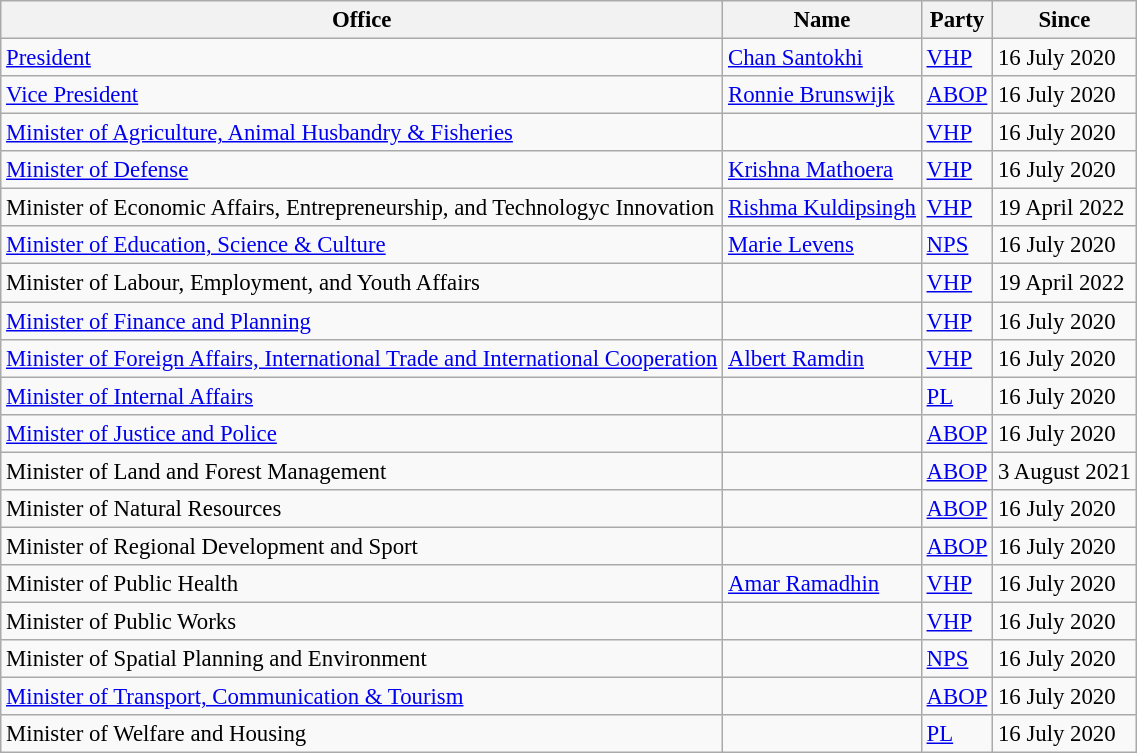<table class="wikitable" style="font-size:95%; margin-right:1em;">
<tr>
<th>Office</th>
<th>Name</th>
<th>Party</th>
<th>Since</th>
</tr>
<tr>
<td><a href='#'>President</a></td>
<td><a href='#'>Chan Santokhi</a></td>
<td><a href='#'>VHP</a></td>
<td>16 July 2020</td>
</tr>
<tr>
<td><a href='#'>Vice President</a></td>
<td><a href='#'>Ronnie Brunswijk</a></td>
<td><a href='#'>ABOP</a></td>
<td>16 July 2020</td>
</tr>
<tr>
<td><a href='#'>Minister of Agriculture, Animal Husbandry & Fisheries</a></td>
<td></td>
<td><a href='#'>VHP</a></td>
<td>16 July 2020</td>
</tr>
<tr>
<td><a href='#'>Minister of Defense</a></td>
<td><a href='#'>Krishna Mathoera</a></td>
<td><a href='#'>VHP</a></td>
<td>16 July 2020</td>
</tr>
<tr>
<td>Minister of Economic Affairs, Entrepreneurship, and Technologyc Innovation</td>
<td><a href='#'>Rishma Kuldipsingh</a></td>
<td><a href='#'>VHP</a></td>
<td>19 April 2022</td>
</tr>
<tr>
<td><a href='#'>Minister of Education, Science & Culture</a></td>
<td><a href='#'>Marie Levens</a></td>
<td><a href='#'>NPS</a></td>
<td>16 July 2020</td>
</tr>
<tr>
<td>Minister of Labour, Employment, and Youth Affairs</td>
<td></td>
<td><a href='#'>VHP</a></td>
<td>19 April 2022</td>
</tr>
<tr>
<td><a href='#'>Minister of Finance and Planning</a></td>
<td></td>
<td><a href='#'>VHP</a></td>
<td>16 July 2020</td>
</tr>
<tr>
<td><a href='#'>Minister of Foreign Affairs, International Trade and International Cooperation</a></td>
<td><a href='#'>Albert Ramdin</a></td>
<td><a href='#'>VHP</a></td>
<td>16 July 2020</td>
</tr>
<tr>
<td><a href='#'>Minister of Internal Affairs</a></td>
<td></td>
<td><a href='#'>PL</a></td>
<td>16 July 2020</td>
</tr>
<tr>
<td><a href='#'>Minister of Justice and Police</a></td>
<td></td>
<td><a href='#'>ABOP</a></td>
<td>16 July 2020</td>
</tr>
<tr>
<td>Minister of Land and Forest Management</td>
<td></td>
<td><a href='#'>ABOP</a></td>
<td>3 August 2021</td>
</tr>
<tr>
<td>Minister of Natural Resources</td>
<td></td>
<td><a href='#'>ABOP</a></td>
<td>16 July 2020</td>
</tr>
<tr>
<td>Minister of Regional Development and Sport</td>
<td></td>
<td><a href='#'>ABOP</a></td>
<td>16 July 2020</td>
</tr>
<tr>
<td>Minister of Public Health</td>
<td><a href='#'>Amar Ramadhin</a></td>
<td><a href='#'>VHP</a></td>
<td>16 July 2020</td>
</tr>
<tr>
<td>Minister of Public Works</td>
<td></td>
<td><a href='#'>VHP</a></td>
<td>16 July 2020</td>
</tr>
<tr>
<td>Minister of Spatial Planning and Environment</td>
<td></td>
<td><a href='#'>NPS</a></td>
<td>16 July 2020</td>
</tr>
<tr>
<td><a href='#'>Minister of Transport, Communication & Tourism</a></td>
<td></td>
<td><a href='#'>ABOP</a></td>
<td>16 July 2020</td>
</tr>
<tr>
<td>Minister of Welfare and Housing</td>
<td></td>
<td><a href='#'>PL</a></td>
<td>16 July 2020</td>
</tr>
</table>
